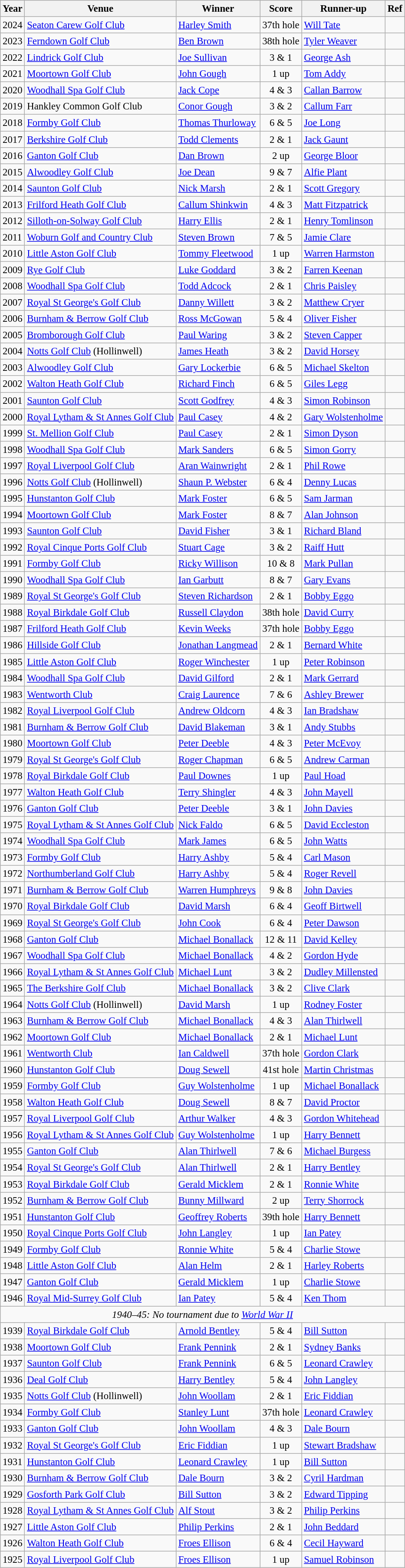<table class="wikitable sortable" style="font-size:95%">
<tr>
<th>Year</th>
<th>Venue</th>
<th>Winner</th>
<th>Score</th>
<th>Runner-up</th>
<th class="unsortable">Ref</th>
</tr>
<tr>
<td>2024</td>
<td><a href='#'>Seaton Carew Golf Club</a></td>
<td><a href='#'>Harley Smith</a></td>
<td align=center>37th hole</td>
<td><a href='#'>Will Tate</a></td>
<td></td>
</tr>
<tr>
<td>2023</td>
<td><a href='#'>Ferndown Golf Club</a></td>
<td><a href='#'>Ben Brown</a></td>
<td align=center>38th hole</td>
<td><a href='#'>Tyler Weaver</a></td>
<td></td>
</tr>
<tr>
<td>2022</td>
<td><a href='#'>Lindrick Golf Club</a></td>
<td><a href='#'>Joe Sullivan</a></td>
<td align=center>3 & 1</td>
<td><a href='#'>George Ash</a></td>
<td></td>
</tr>
<tr>
<td>2021</td>
<td><a href='#'>Moortown Golf Club</a></td>
<td><a href='#'>John Gough</a></td>
<td align=center>1 up</td>
<td><a href='#'>Tom Addy</a></td>
<td></td>
</tr>
<tr>
<td>2020</td>
<td><a href='#'>Woodhall Spa Golf Club</a></td>
<td><a href='#'>Jack Cope</a></td>
<td align=center>4 & 3</td>
<td><a href='#'>Callan Barrow</a></td>
<td></td>
</tr>
<tr>
<td>2019</td>
<td>Hankley Common Golf Club</td>
<td><a href='#'>Conor Gough</a></td>
<td align=center>3 & 2</td>
<td><a href='#'>Callum Farr</a></td>
<td></td>
</tr>
<tr>
<td>2018</td>
<td><a href='#'>Formby Golf Club</a></td>
<td><a href='#'>Thomas Thurloway</a></td>
<td align=center>6 & 5</td>
<td><a href='#'>Joe Long</a></td>
<td></td>
</tr>
<tr>
<td>2017</td>
<td><a href='#'>Berkshire Golf Club</a></td>
<td><a href='#'>Todd Clements</a></td>
<td align=center>2 & 1</td>
<td><a href='#'>Jack Gaunt</a></td>
<td></td>
</tr>
<tr>
<td>2016</td>
<td><a href='#'>Ganton Golf Club</a></td>
<td><a href='#'>Dan Brown</a></td>
<td align=center>2 up</td>
<td><a href='#'>George Bloor</a></td>
<td></td>
</tr>
<tr>
<td>2015</td>
<td><a href='#'>Alwoodley Golf Club</a></td>
<td><a href='#'>Joe Dean</a></td>
<td align=center>9 & 7</td>
<td><a href='#'>Alfie Plant</a></td>
<td></td>
</tr>
<tr>
<td>2014</td>
<td><a href='#'>Saunton Golf Club</a></td>
<td><a href='#'>Nick Marsh</a></td>
<td align=center>2 & 1</td>
<td><a href='#'>Scott Gregory</a></td>
<td></td>
</tr>
<tr>
<td>2013</td>
<td><a href='#'>Frilford Heath Golf Club</a></td>
<td><a href='#'>Callum Shinkwin</a></td>
<td align=center>4 & 3</td>
<td><a href='#'>Matt Fitzpatrick</a></td>
<td></td>
</tr>
<tr>
<td>2012</td>
<td><a href='#'>Silloth-on-Solway Golf Club</a></td>
<td><a href='#'>Harry Ellis</a></td>
<td align=center>2 & 1</td>
<td><a href='#'>Henry Tomlinson</a></td>
<td></td>
</tr>
<tr>
<td>2011</td>
<td><a href='#'>Woburn Golf and Country Club</a></td>
<td><a href='#'>Steven Brown</a></td>
<td align=center>7 & 5</td>
<td><a href='#'>Jamie Clare</a></td>
<td></td>
</tr>
<tr>
<td>2010</td>
<td><a href='#'>Little Aston Golf Club</a></td>
<td><a href='#'>Tommy Fleetwood</a></td>
<td align=center>1 up</td>
<td><a href='#'>Warren Harmston</a></td>
<td></td>
</tr>
<tr>
<td>2009</td>
<td><a href='#'>Rye Golf Club</a></td>
<td><a href='#'>Luke Goddard</a></td>
<td align=center>3 & 2</td>
<td><a href='#'>Farren Keenan</a></td>
<td></td>
</tr>
<tr>
<td>2008</td>
<td><a href='#'>Woodhall Spa Golf Club</a></td>
<td><a href='#'>Todd Adcock</a></td>
<td align=center>2 & 1</td>
<td><a href='#'>Chris Paisley</a></td>
<td></td>
</tr>
<tr>
<td>2007</td>
<td><a href='#'>Royal St George's Golf Club</a></td>
<td><a href='#'>Danny Willett</a></td>
<td align=center>3 & 2</td>
<td><a href='#'>Matthew Cryer</a></td>
<td></td>
</tr>
<tr>
<td>2006</td>
<td><a href='#'>Burnham & Berrow Golf Club</a></td>
<td><a href='#'>Ross McGowan</a></td>
<td align=center>5 & 4</td>
<td><a href='#'>Oliver Fisher</a></td>
<td></td>
</tr>
<tr>
<td>2005</td>
<td><a href='#'>Bromborough Golf Club</a></td>
<td><a href='#'>Paul Waring</a></td>
<td align=center>3 & 2</td>
<td><a href='#'>Steven Capper</a></td>
<td></td>
</tr>
<tr>
<td>2004</td>
<td><a href='#'>Notts Golf Club</a> (Hollinwell)</td>
<td><a href='#'>James Heath</a></td>
<td align=center>3 & 2</td>
<td><a href='#'>David Horsey</a></td>
<td></td>
</tr>
<tr>
<td>2003</td>
<td><a href='#'>Alwoodley Golf Club</a></td>
<td><a href='#'>Gary Lockerbie</a></td>
<td align=center>6 & 5</td>
<td><a href='#'>Michael Skelton</a></td>
<td></td>
</tr>
<tr>
<td>2002</td>
<td><a href='#'>Walton Heath Golf Club</a></td>
<td><a href='#'>Richard Finch</a></td>
<td align=center>6 & 5</td>
<td><a href='#'>Giles Legg</a></td>
<td></td>
</tr>
<tr>
<td>2001</td>
<td><a href='#'>Saunton Golf Club</a></td>
<td><a href='#'>Scott Godfrey</a></td>
<td align=center>4 & 3</td>
<td><a href='#'>Simon Robinson</a></td>
<td></td>
</tr>
<tr>
<td>2000</td>
<td><a href='#'>Royal Lytham & St Annes Golf Club</a></td>
<td><a href='#'>Paul Casey</a></td>
<td align=center>4 & 2</td>
<td><a href='#'>Gary Wolstenholme</a></td>
<td></td>
</tr>
<tr>
<td>1999</td>
<td><a href='#'>St. Mellion Golf Club</a></td>
<td><a href='#'>Paul Casey</a></td>
<td align=center>2 & 1</td>
<td><a href='#'>Simon Dyson</a></td>
<td></td>
</tr>
<tr>
<td>1998</td>
<td><a href='#'>Woodhall Spa Golf Club</a></td>
<td><a href='#'>Mark Sanders</a></td>
<td align=center>6 & 5</td>
<td><a href='#'>Simon Gorry</a></td>
<td></td>
</tr>
<tr>
<td>1997</td>
<td><a href='#'>Royal Liverpool Golf Club</a></td>
<td><a href='#'>Aran Wainwright</a></td>
<td align=center>2 & 1</td>
<td><a href='#'>Phil Rowe</a></td>
<td></td>
</tr>
<tr>
<td>1996</td>
<td><a href='#'>Notts Golf Club</a> (Hollinwell)</td>
<td><a href='#'>Shaun P. Webster</a></td>
<td align=center>6 & 4</td>
<td><a href='#'>Denny Lucas</a></td>
<td></td>
</tr>
<tr>
<td>1995</td>
<td><a href='#'>Hunstanton Golf Club</a></td>
<td><a href='#'>Mark Foster</a></td>
<td align=center>6 & 5</td>
<td><a href='#'>Sam Jarman</a></td>
<td></td>
</tr>
<tr>
<td>1994</td>
<td><a href='#'>Moortown Golf Club</a></td>
<td><a href='#'>Mark Foster</a></td>
<td align=center>8 & 7</td>
<td><a href='#'>Alan Johnson</a></td>
<td></td>
</tr>
<tr>
<td>1993</td>
<td><a href='#'>Saunton Golf Club</a></td>
<td><a href='#'>David Fisher</a></td>
<td align=center>3 & 1</td>
<td><a href='#'>Richard Bland</a></td>
<td></td>
</tr>
<tr>
<td>1992</td>
<td><a href='#'>Royal Cinque Ports Golf Club</a></td>
<td><a href='#'>Stuart Cage</a></td>
<td align=center>3 & 2</td>
<td><a href='#'>Raiff Hutt</a></td>
<td></td>
</tr>
<tr>
<td>1991</td>
<td><a href='#'>Formby Golf Club</a></td>
<td><a href='#'>Ricky Willison</a></td>
<td align=center>10 & 8</td>
<td><a href='#'>Mark Pullan</a></td>
<td></td>
</tr>
<tr>
<td>1990</td>
<td><a href='#'>Woodhall Spa Golf Club</a></td>
<td><a href='#'>Ian Garbutt</a></td>
<td align=center>8 & 7</td>
<td><a href='#'>Gary Evans</a></td>
<td></td>
</tr>
<tr>
<td>1989</td>
<td><a href='#'>Royal St George's Golf Club</a></td>
<td><a href='#'>Steven Richardson</a></td>
<td align=center>2 & 1</td>
<td><a href='#'>Bobby Eggo</a></td>
<td></td>
</tr>
<tr>
<td>1988</td>
<td><a href='#'>Royal Birkdale Golf Club</a></td>
<td><a href='#'>Russell Claydon</a></td>
<td align=center>38th hole</td>
<td><a href='#'>David Curry</a></td>
<td></td>
</tr>
<tr>
<td>1987</td>
<td><a href='#'>Frilford Heath Golf Club</a></td>
<td><a href='#'>Kevin Weeks</a></td>
<td align=center>37th hole</td>
<td><a href='#'>Bobby Eggo</a></td>
<td></td>
</tr>
<tr>
<td>1986</td>
<td><a href='#'>Hillside Golf Club</a></td>
<td><a href='#'>Jonathan Langmead</a></td>
<td align=center>2 & 1</td>
<td><a href='#'>Bernard White</a></td>
<td></td>
</tr>
<tr>
<td>1985</td>
<td><a href='#'>Little Aston Golf Club</a></td>
<td><a href='#'>Roger Winchester</a></td>
<td align=center>1 up</td>
<td><a href='#'>Peter Robinson</a></td>
<td></td>
</tr>
<tr>
<td>1984</td>
<td><a href='#'>Woodhall Spa Golf Club</a></td>
<td><a href='#'>David Gilford</a></td>
<td align=center>2 & 1</td>
<td><a href='#'>Mark Gerrard</a></td>
<td></td>
</tr>
<tr>
<td>1983</td>
<td><a href='#'>Wentworth Club</a></td>
<td><a href='#'>Craig Laurence</a></td>
<td align=center>7 & 6</td>
<td><a href='#'>Ashley Brewer</a></td>
<td></td>
</tr>
<tr>
<td>1982</td>
<td><a href='#'>Royal Liverpool Golf Club</a></td>
<td><a href='#'>Andrew Oldcorn</a></td>
<td align=center>4 & 3</td>
<td><a href='#'>Ian Bradshaw</a></td>
<td></td>
</tr>
<tr>
<td>1981</td>
<td><a href='#'>Burnham & Berrow Golf Club</a></td>
<td><a href='#'>David Blakeman</a></td>
<td align=center>3 & 1</td>
<td><a href='#'>Andy Stubbs</a></td>
<td></td>
</tr>
<tr>
<td>1980</td>
<td><a href='#'>Moortown Golf Club</a></td>
<td><a href='#'>Peter Deeble</a></td>
<td align=center>4 & 3</td>
<td><a href='#'>Peter McEvoy</a></td>
<td></td>
</tr>
<tr>
<td>1979</td>
<td><a href='#'>Royal St George's Golf Club</a></td>
<td><a href='#'>Roger Chapman</a></td>
<td align=center>6 & 5</td>
<td><a href='#'>Andrew Carman</a></td>
<td></td>
</tr>
<tr>
<td>1978</td>
<td><a href='#'>Royal Birkdale Golf Club</a></td>
<td><a href='#'>Paul Downes</a></td>
<td align=center>1 up</td>
<td><a href='#'>Paul Hoad</a></td>
<td></td>
</tr>
<tr>
<td>1977</td>
<td><a href='#'>Walton Heath Golf Club</a></td>
<td><a href='#'>Terry Shingler</a></td>
<td align=center>4 & 3</td>
<td><a href='#'>John Mayell</a></td>
<td></td>
</tr>
<tr>
<td>1976</td>
<td><a href='#'>Ganton Golf Club</a></td>
<td><a href='#'>Peter Deeble</a></td>
<td align=center>3 & 1</td>
<td><a href='#'>John Davies</a></td>
<td></td>
</tr>
<tr>
<td>1975</td>
<td><a href='#'>Royal Lytham & St Annes Golf Club</a></td>
<td><a href='#'>Nick Faldo</a></td>
<td align=center>6 & 5</td>
<td><a href='#'>David Eccleston</a></td>
<td></td>
</tr>
<tr>
<td>1974</td>
<td><a href='#'>Woodhall Spa Golf Club</a></td>
<td><a href='#'>Mark James</a></td>
<td align=center>6 & 5</td>
<td><a href='#'>John Watts</a></td>
<td></td>
</tr>
<tr>
<td>1973</td>
<td><a href='#'>Formby Golf Club</a></td>
<td><a href='#'>Harry Ashby</a></td>
<td align=center>5 & 4</td>
<td><a href='#'>Carl Mason</a></td>
<td></td>
</tr>
<tr>
<td>1972</td>
<td><a href='#'>Northumberland Golf Club</a></td>
<td><a href='#'>Harry Ashby</a></td>
<td align=center>5 & 4</td>
<td><a href='#'>Roger Revell</a></td>
<td></td>
</tr>
<tr>
<td>1971</td>
<td><a href='#'>Burnham & Berrow Golf Club</a></td>
<td><a href='#'>Warren Humphreys</a></td>
<td align=center>9 & 8</td>
<td><a href='#'>John Davies</a></td>
<td></td>
</tr>
<tr>
<td>1970</td>
<td><a href='#'>Royal Birkdale Golf Club</a></td>
<td><a href='#'>David Marsh</a></td>
<td align=center>6 & 4</td>
<td><a href='#'>Geoff Birtwell</a></td>
<td></td>
</tr>
<tr>
<td>1969</td>
<td><a href='#'>Royal St George's Golf Club</a></td>
<td><a href='#'>John Cook</a></td>
<td align=center>6 & 4</td>
<td><a href='#'>Peter Dawson</a></td>
<td></td>
</tr>
<tr>
<td>1968</td>
<td><a href='#'>Ganton Golf Club</a></td>
<td><a href='#'>Michael Bonallack</a></td>
<td align=center>12 & 11</td>
<td><a href='#'>David Kelley</a></td>
<td></td>
</tr>
<tr>
<td>1967</td>
<td><a href='#'>Woodhall Spa Golf Club</a></td>
<td><a href='#'>Michael Bonallack</a></td>
<td align=center>4 & 2</td>
<td><a href='#'>Gordon Hyde</a></td>
<td></td>
</tr>
<tr>
<td>1966</td>
<td><a href='#'>Royal Lytham & St Annes Golf Club</a></td>
<td><a href='#'>Michael Lunt</a></td>
<td align=center>3 & 2</td>
<td><a href='#'>Dudley Millensted</a></td>
<td></td>
</tr>
<tr>
<td>1965</td>
<td><a href='#'>The Berkshire Golf Club</a></td>
<td><a href='#'>Michael Bonallack</a></td>
<td align=center>3 & 2</td>
<td><a href='#'>Clive Clark</a></td>
<td></td>
</tr>
<tr>
<td>1964</td>
<td><a href='#'>Notts Golf Club</a> (Hollinwell)</td>
<td><a href='#'>David Marsh</a></td>
<td align=center>1 up</td>
<td><a href='#'>Rodney Foster</a></td>
<td></td>
</tr>
<tr>
<td>1963</td>
<td><a href='#'>Burnham & Berrow Golf Club</a></td>
<td><a href='#'>Michael Bonallack</a></td>
<td align=center>4 & 3</td>
<td><a href='#'>Alan Thirlwell</a></td>
<td></td>
</tr>
<tr>
<td>1962</td>
<td><a href='#'>Moortown Golf Club</a></td>
<td><a href='#'>Michael Bonallack</a></td>
<td align=center>2 & 1</td>
<td><a href='#'>Michael Lunt</a></td>
<td></td>
</tr>
<tr>
<td>1961</td>
<td><a href='#'>Wentworth Club</a></td>
<td><a href='#'>Ian Caldwell</a></td>
<td align=center>37th hole</td>
<td><a href='#'>Gordon Clark</a></td>
<td></td>
</tr>
<tr>
<td>1960</td>
<td><a href='#'>Hunstanton Golf Club</a></td>
<td><a href='#'>Doug Sewell</a></td>
<td align=center>41st hole</td>
<td><a href='#'>Martin Christmas</a></td>
<td></td>
</tr>
<tr>
<td>1959</td>
<td><a href='#'>Formby Golf Club</a></td>
<td><a href='#'>Guy Wolstenholme</a></td>
<td align=center>1 up</td>
<td><a href='#'>Michael Bonallack</a></td>
<td></td>
</tr>
<tr>
<td>1958</td>
<td><a href='#'>Walton Heath Golf Club</a></td>
<td><a href='#'>Doug Sewell</a></td>
<td align=center>8 & 7</td>
<td><a href='#'>David Proctor</a></td>
<td></td>
</tr>
<tr>
<td>1957</td>
<td><a href='#'>Royal Liverpool Golf Club</a></td>
<td><a href='#'>Arthur Walker</a></td>
<td align=center>4 & 3</td>
<td><a href='#'>Gordon Whitehead</a></td>
<td></td>
</tr>
<tr>
<td>1956</td>
<td><a href='#'>Royal Lytham & St Annes Golf Club</a></td>
<td><a href='#'>Guy Wolstenholme</a></td>
<td align=center>1 up</td>
<td><a href='#'>Harry Bennett</a></td>
<td></td>
</tr>
<tr>
<td>1955</td>
<td><a href='#'>Ganton Golf Club</a></td>
<td><a href='#'>Alan Thirlwell</a></td>
<td align=center>7 & 6</td>
<td><a href='#'>Michael Burgess</a></td>
<td></td>
</tr>
<tr>
<td>1954</td>
<td><a href='#'>Royal St George's Golf Club</a></td>
<td><a href='#'>Alan Thirlwell</a></td>
<td align=center>2 & 1</td>
<td><a href='#'>Harry Bentley</a></td>
<td></td>
</tr>
<tr>
<td>1953</td>
<td><a href='#'>Royal Birkdale Golf Club</a></td>
<td><a href='#'>Gerald Micklem</a></td>
<td align=center>2 & 1</td>
<td><a href='#'>Ronnie White</a></td>
<td></td>
</tr>
<tr>
<td>1952</td>
<td><a href='#'>Burnham & Berrow Golf Club</a></td>
<td><a href='#'>Bunny Millward</a></td>
<td align=center>2 up</td>
<td><a href='#'>Terry Shorrock</a></td>
<td></td>
</tr>
<tr>
<td>1951</td>
<td><a href='#'>Hunstanton Golf Club</a></td>
<td><a href='#'>Geoffrey Roberts</a></td>
<td align=center>39th hole</td>
<td><a href='#'>Harry Bennett</a></td>
<td></td>
</tr>
<tr>
<td>1950</td>
<td><a href='#'>Royal Cinque Ports Golf Club</a></td>
<td><a href='#'>John Langley</a></td>
<td align=center>1 up</td>
<td><a href='#'>Ian Patey</a></td>
<td></td>
</tr>
<tr>
<td>1949</td>
<td><a href='#'>Formby Golf Club</a></td>
<td><a href='#'>Ronnie White</a></td>
<td align=center>5 & 4</td>
<td><a href='#'>Charlie Stowe</a></td>
<td></td>
</tr>
<tr>
<td>1948</td>
<td><a href='#'>Little Aston Golf Club</a></td>
<td><a href='#'>Alan Helm</a></td>
<td align=center>2 & 1</td>
<td><a href='#'>Harley Roberts</a></td>
<td></td>
</tr>
<tr>
<td>1947</td>
<td><a href='#'>Ganton Golf Club</a></td>
<td><a href='#'>Gerald Micklem</a></td>
<td align=center>1 up</td>
<td><a href='#'>Charlie Stowe</a></td>
<td></td>
</tr>
<tr>
<td>1946</td>
<td><a href='#'>Royal Mid-Surrey Golf Club</a></td>
<td><a href='#'>Ian Patey</a></td>
<td align=center>5 & 4</td>
<td><a href='#'>Ken Thom</a></td>
<td></td>
</tr>
<tr>
<td colspan=6 align=center><em>1940–45: No tournament due to <a href='#'>World War II</a></em></td>
</tr>
<tr>
<td>1939</td>
<td><a href='#'>Royal Birkdale Golf Club</a></td>
<td><a href='#'>Arnold Bentley</a></td>
<td align=center>5 & 4</td>
<td><a href='#'>Bill Sutton</a></td>
<td></td>
</tr>
<tr>
<td>1938</td>
<td><a href='#'>Moortown Golf Club</a></td>
<td><a href='#'>Frank Pennink</a></td>
<td align=center>2 & 1</td>
<td><a href='#'>Sydney Banks</a></td>
<td></td>
</tr>
<tr>
<td>1937</td>
<td><a href='#'>Saunton Golf Club</a></td>
<td><a href='#'>Frank Pennink</a></td>
<td align=center>6 & 5</td>
<td><a href='#'>Leonard Crawley</a></td>
<td></td>
</tr>
<tr>
<td>1936</td>
<td><a href='#'>Deal Golf Club</a></td>
<td><a href='#'>Harry Bentley</a></td>
<td align=center>5 & 4</td>
<td><a href='#'>John Langley</a></td>
<td></td>
</tr>
<tr>
<td>1935</td>
<td><a href='#'>Notts Golf Club</a> (Hollinwell)</td>
<td><a href='#'>John Woollam</a></td>
<td align=center>2 & 1</td>
<td><a href='#'>Eric Fiddian</a></td>
<td></td>
</tr>
<tr>
<td>1934</td>
<td><a href='#'>Formby Golf Club</a></td>
<td><a href='#'>Stanley Lunt</a></td>
<td align=center>37th hole</td>
<td><a href='#'>Leonard Crawley</a></td>
<td></td>
</tr>
<tr>
<td>1933</td>
<td><a href='#'>Ganton Golf Club</a></td>
<td><a href='#'>John Woollam</a></td>
<td align=center>4 & 3</td>
<td><a href='#'>Dale Bourn</a></td>
<td></td>
</tr>
<tr>
<td>1932</td>
<td><a href='#'>Royal St George's Golf Club</a></td>
<td><a href='#'>Eric Fiddian</a></td>
<td align=center>1 up</td>
<td><a href='#'>Stewart Bradshaw</a></td>
<td></td>
</tr>
<tr>
<td>1931</td>
<td><a href='#'>Hunstanton Golf Club</a></td>
<td><a href='#'>Leonard Crawley</a></td>
<td align=center>1 up</td>
<td><a href='#'>Bill Sutton</a></td>
<td></td>
</tr>
<tr>
<td>1930</td>
<td><a href='#'>Burnham & Berrow Golf Club</a></td>
<td><a href='#'>Dale Bourn</a></td>
<td align=center>3 & 2</td>
<td><a href='#'>Cyril Hardman</a></td>
<td></td>
</tr>
<tr>
<td>1929</td>
<td><a href='#'>Gosforth Park Golf Club</a></td>
<td><a href='#'>Bill Sutton</a></td>
<td align=center>3 & 2</td>
<td><a href='#'>Edward Tipping</a></td>
<td></td>
</tr>
<tr>
<td>1928</td>
<td><a href='#'>Royal Lytham & St Annes Golf Club</a></td>
<td><a href='#'>Alf Stout</a></td>
<td align=center>3 & 2</td>
<td><a href='#'>Philip Perkins</a></td>
<td></td>
</tr>
<tr>
<td>1927</td>
<td><a href='#'>Little Aston Golf Club</a></td>
<td><a href='#'>Philip Perkins</a></td>
<td align=center>2 & 1</td>
<td><a href='#'>John Beddard</a></td>
<td></td>
</tr>
<tr>
<td>1926</td>
<td><a href='#'>Walton Heath Golf Club</a></td>
<td><a href='#'>Froes Ellison</a></td>
<td align=center>6 & 4</td>
<td><a href='#'>Cecil Hayward</a></td>
<td></td>
</tr>
<tr>
<td>1925</td>
<td><a href='#'>Royal Liverpool Golf Club</a></td>
<td><a href='#'>Froes Ellison</a></td>
<td align=center>1 up</td>
<td><a href='#'>Samuel Robinson</a></td>
<td></td>
</tr>
</table>
